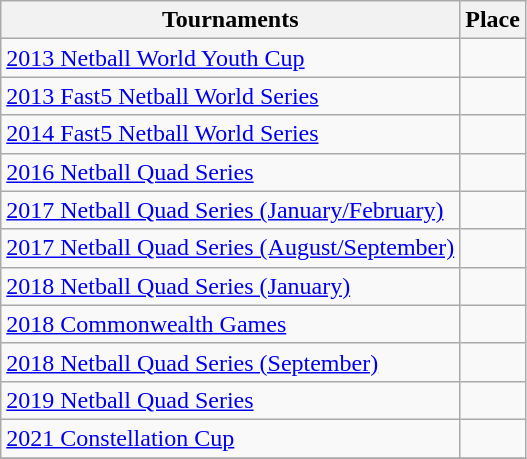<table class="wikitable collapsible">
<tr>
<th>Tournaments</th>
<th>Place</th>
</tr>
<tr>
<td><a href='#'>2013 Netball World Youth Cup</a></td>
<td></td>
</tr>
<tr>
<td><a href='#'>2013 Fast5 Netball World Series</a></td>
<td></td>
</tr>
<tr>
<td><a href='#'>2014 Fast5 Netball World Series</a></td>
<td></td>
</tr>
<tr>
<td><a href='#'>2016 Netball Quad Series</a></td>
<td></td>
</tr>
<tr>
<td><a href='#'>2017 Netball Quad Series (January/February)</a></td>
<td></td>
</tr>
<tr>
<td><a href='#'>2017 Netball Quad Series (August/September)</a></td>
<td></td>
</tr>
<tr>
<td><a href='#'>2018 Netball Quad Series (January)</a></td>
<td></td>
</tr>
<tr>
<td><a href='#'>2018 Commonwealth Games</a></td>
<td></td>
</tr>
<tr>
<td><a href='#'>2018 Netball Quad Series (September)</a></td>
<td></td>
</tr>
<tr>
<td><a href='#'>2019 Netball Quad Series</a></td>
<td></td>
</tr>
<tr>
<td><a href='#'>2021 Constellation Cup</a></td>
<td></td>
</tr>
<tr>
</tr>
</table>
